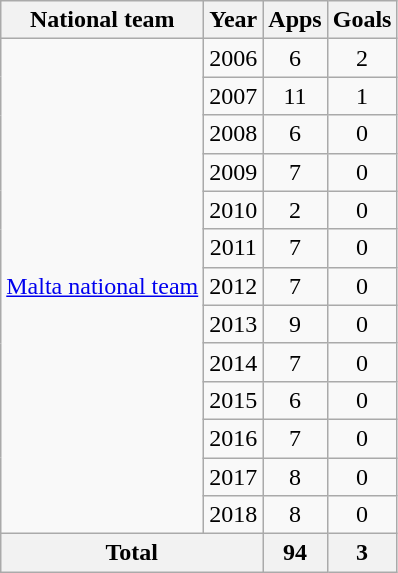<table class="wikitable" style="text-align:center">
<tr>
<th>National team</th>
<th>Year</th>
<th>Apps</th>
<th>Goals</th>
</tr>
<tr>
<td rowspan="13"><a href='#'>Malta national team</a></td>
<td>2006</td>
<td>6</td>
<td>2</td>
</tr>
<tr>
<td>2007</td>
<td>11</td>
<td>1</td>
</tr>
<tr>
<td>2008</td>
<td>6</td>
<td>0</td>
</tr>
<tr>
<td>2009</td>
<td>7</td>
<td>0</td>
</tr>
<tr>
<td>2010</td>
<td>2</td>
<td>0</td>
</tr>
<tr>
<td>2011</td>
<td>7</td>
<td>0</td>
</tr>
<tr>
<td>2012</td>
<td>7</td>
<td>0</td>
</tr>
<tr>
<td>2013</td>
<td>9</td>
<td>0</td>
</tr>
<tr>
<td>2014</td>
<td>7</td>
<td>0</td>
</tr>
<tr>
<td>2015</td>
<td>6</td>
<td>0</td>
</tr>
<tr>
<td>2016</td>
<td>7</td>
<td>0</td>
</tr>
<tr>
<td>2017</td>
<td>8</td>
<td>0</td>
</tr>
<tr>
<td>2018</td>
<td>8</td>
<td>0</td>
</tr>
<tr>
<th colspan="2">Total</th>
<th>94</th>
<th>3</th>
</tr>
</table>
